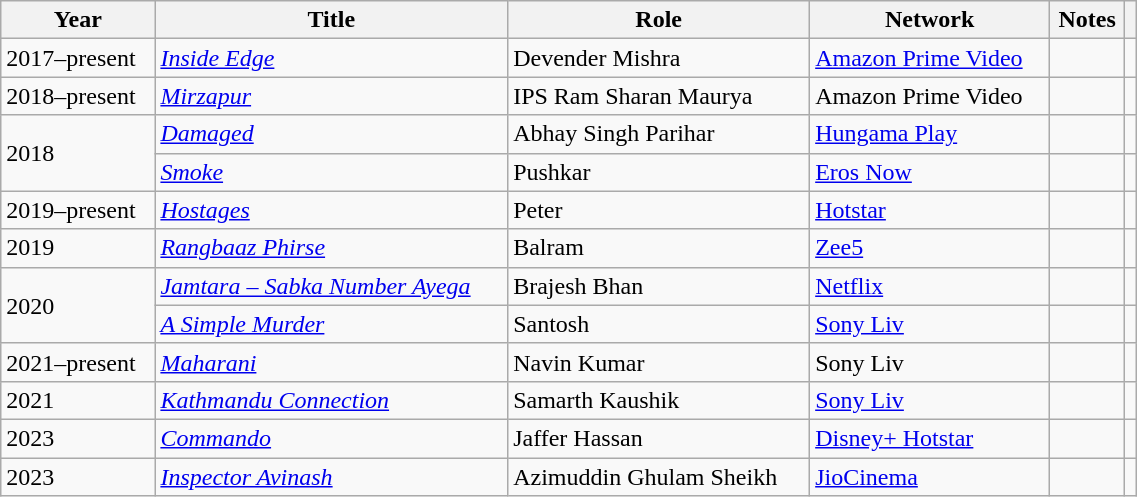<table class="wikitable plainrowheaders sortable" width=60%>
<tr>
<th scope="col">Year</th>
<th scope="col">Title</th>
<th scope="col">Role</th>
<th scope="col">Network</th>
<th scope="col" class="unsortable">Notes</th>
<th scope="col" class="unsortable"></th>
</tr>
<tr>
<td>2017–present</td>
<td><em><a href='#'>Inside Edge</a></em></td>
<td>Devender Mishra</td>
<td><a href='#'>Amazon Prime Video</a></td>
<td></td>
<td></td>
</tr>
<tr>
<td>2018–present</td>
<td><a href='#'><em>Mirzapur</em></a></td>
<td>IPS Ram Sharan Maurya</td>
<td>Amazon Prime Video</td>
<td></td>
<td></td>
</tr>
<tr>
<td rowspan="2">2018</td>
<td><em><a href='#'>Damaged</a></em></td>
<td>Abhay Singh Parihar</td>
<td><a href='#'>Hungama Play</a></td>
<td></td>
<td></td>
</tr>
<tr>
<td><em><a href='#'>Smoke</a></em></td>
<td>Pushkar</td>
<td><a href='#'>Eros Now</a></td>
<td></td>
<td></td>
</tr>
<tr>
<td>2019–present</td>
<td><em><a href='#'>Hostages</a></em></td>
<td>Peter</td>
<td><a href='#'>Hotstar</a></td>
<td></td>
<td></td>
</tr>
<tr>
<td>2019</td>
<td><em><a href='#'>Rangbaaz Phirse</a></em></td>
<td>Balram</td>
<td><a href='#'>Zee5</a></td>
<td></td>
<td></td>
</tr>
<tr>
<td rowspan="2">2020</td>
<td><em><a href='#'>Jamtara – Sabka Number Ayega</a></em></td>
<td>Brajesh Bhan</td>
<td><a href='#'>Netflix</a></td>
<td></td>
<td></td>
</tr>
<tr>
<td><em><a href='#'>A Simple Murder</a></em></td>
<td>Santosh</td>
<td><a href='#'>Sony Liv</a></td>
<td></td>
<td></td>
</tr>
<tr>
<td>2021–present</td>
<td><a href='#'><em>Maharani</em></a></td>
<td>Navin Kumar</td>
<td>Sony Liv</td>
<td></td>
<td></td>
</tr>
<tr>
<td>2021</td>
<td><em><a href='#'>Kathmandu Connection</a></em></td>
<td>Samarth Kaushik</td>
<td><a href='#'>Sony Liv</a></td>
<td></td>
<td></td>
</tr>
<tr>
<td>2023</td>
<td><em><a href='#'>Commando</a></em></td>
<td>Jaffer Hassan</td>
<td><a href='#'>Disney+ Hotstar</a></td>
<td></td>
<td></td>
</tr>
<tr>
<td>2023</td>
<td><em><a href='#'>Inspector Avinash</a></em></td>
<td>Azimuddin Ghulam Sheikh</td>
<td><a href='#'>JioCinema</a></td>
<td></td>
<td></td>
</tr>
</table>
